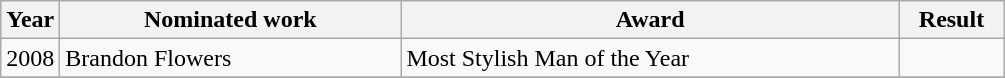<table class="wikitable">
<tr>
<th>Year</th>
<th width="220">Nominated work</th>
<th width="325">Award</th>
<th width="62">Result</th>
</tr>
<tr>
<td>2008</td>
<td>Brandon Flowers</td>
<td>Most Stylish Man of the Year</td>
<td></td>
</tr>
<tr>
</tr>
</table>
